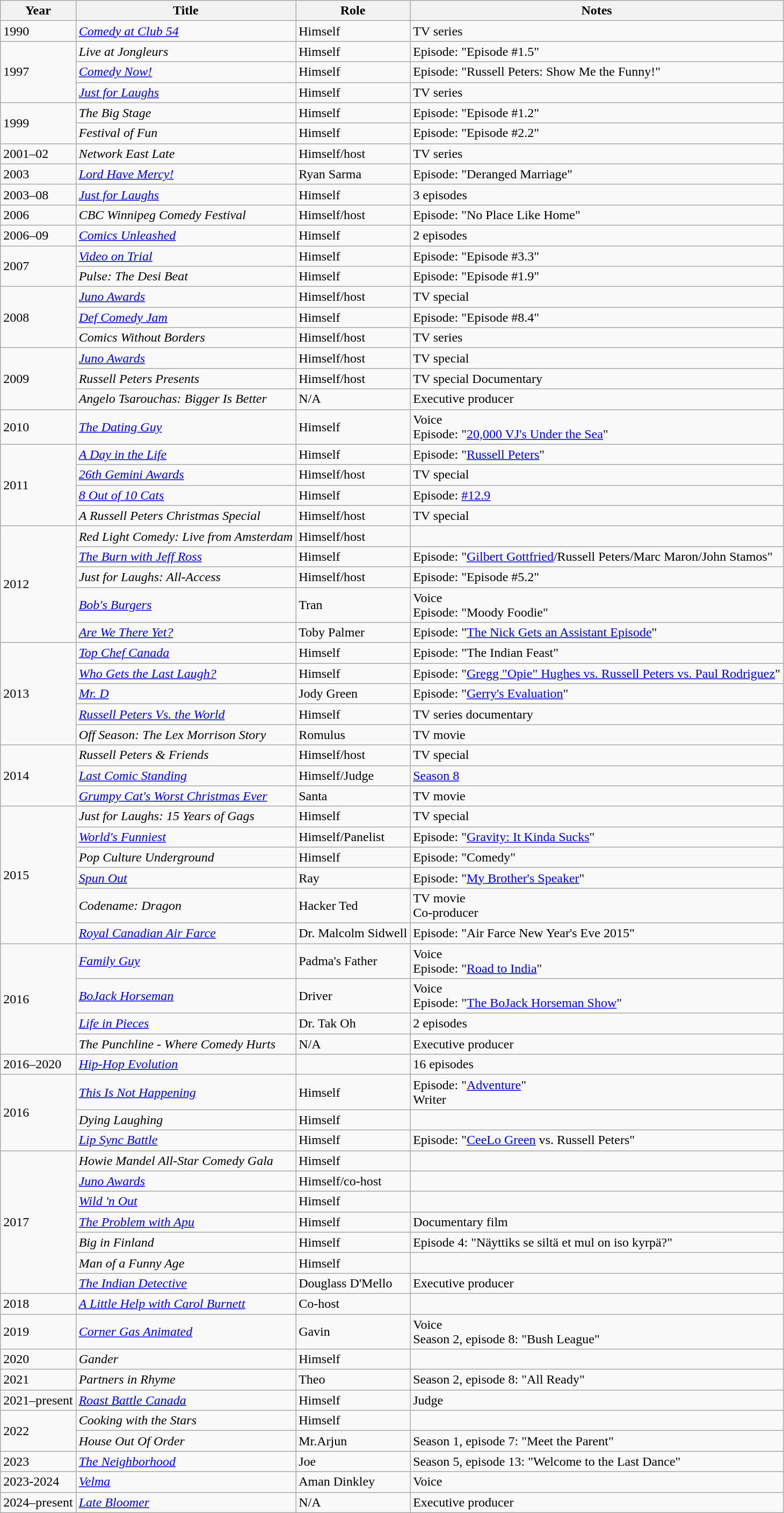<table class="wikitable plainrowheaders sortable" style="margin-right: 0;">
<tr>
<th scope="col">Year</th>
<th scope="col">Title</th>
<th scope="col">Role</th>
<th scope="col" class="unsortable">Notes</th>
</tr>
<tr>
<td>1990</td>
<td><em><a href='#'>Comedy at Club 54</a></em></td>
<td>Himself</td>
<td>TV series</td>
</tr>
<tr>
<td rowspan="3">1997</td>
<td><em>Live at Jongleurs</em></td>
<td>Himself</td>
<td>Episode: "Episode #1.5"</td>
</tr>
<tr>
<td><em><a href='#'>Comedy Now!</a></em></td>
<td>Himself</td>
<td>Episode: "Russell Peters: Show Me the Funny!"</td>
</tr>
<tr>
<td><em><a href='#'>Just for Laughs</a></em></td>
<td>Himself</td>
<td>TV series</td>
</tr>
<tr>
<td rowspan="2">1999</td>
<td data-sort-value="Big Stage, The"><em>The Big Stage</em></td>
<td>Himself</td>
<td>Episode: "Episode #1.2"</td>
</tr>
<tr>
<td><em>Festival of Fun</em></td>
<td>Himself</td>
<td>Episode: "Episode #2.2"</td>
</tr>
<tr>
<td>2001–02</td>
<td><em>Network East Late</em></td>
<td>Himself/host</td>
<td>TV series</td>
</tr>
<tr>
<td>2003</td>
<td><em><a href='#'>Lord Have Mercy!</a></em></td>
<td>Ryan Sarma</td>
<td>Episode: "Deranged Marriage"</td>
</tr>
<tr>
<td>2003–08</td>
<td><em><a href='#'>Just for Laughs</a></em></td>
<td>Himself</td>
<td>3 episodes</td>
</tr>
<tr>
<td>2006</td>
<td><em>CBC Winnipeg Comedy Festival</em></td>
<td>Himself/host</td>
<td>Episode: "No Place Like Home"</td>
</tr>
<tr>
<td>2006–09</td>
<td><em><a href='#'>Comics Unleashed</a></em></td>
<td>Himself</td>
<td>2 episodes</td>
</tr>
<tr>
<td rowspan="2">2007</td>
<td><em><a href='#'>Video on Trial</a></em></td>
<td>Himself</td>
<td>Episode: "Episode #3.3"</td>
</tr>
<tr>
<td><em>Pulse: The Desi Beat</em></td>
<td>Himself</td>
<td>Episode: "Episode #1.9"</td>
</tr>
<tr>
<td rowspan="3">2008</td>
<td><em><a href='#'>Juno Awards</a></em></td>
<td>Himself/host</td>
<td>TV special</td>
</tr>
<tr>
<td><em><a href='#'>Def Comedy Jam</a></em></td>
<td>Himself</td>
<td>Episode: "Episode #8.4"</td>
</tr>
<tr>
<td><em>Comics Without Borders</em></td>
<td>Himself/host</td>
<td>TV series</td>
</tr>
<tr>
<td rowspan="3">2009</td>
<td><em><a href='#'>Juno Awards</a></em></td>
<td>Himself/host</td>
<td>TV special</td>
</tr>
<tr>
<td><em>Russell Peters Presents</em></td>
<td>Himself/host</td>
<td>TV special Documentary</td>
</tr>
<tr>
<td><em>Angelo Tsarouchas: Bigger Is Better</em></td>
<td>N/A</td>
<td>Executive producer</td>
</tr>
<tr>
<td>2010</td>
<td data-sort-value="Dating Guy, The"><em><a href='#'>The Dating Guy</a></em></td>
<td>Himself</td>
<td>Voice<br> Episode: "<a href='#'>20,000 VJ's Under the Sea</a>"</td>
</tr>
<tr>
<td rowspan="4">2011</td>
<td data-sort-value="Day in the Life, A"><em><a href='#'>A Day in the Life</a></em></td>
<td>Himself</td>
<td>Episode: "<a href='#'>Russell Peters</a>"</td>
</tr>
<tr>
<td><em><a href='#'>26th Gemini Awards</a></em></td>
<td>Himself/host</td>
<td>TV special</td>
</tr>
<tr>
<td><em><a href='#'>8 Out of 10 Cats</a></em></td>
<td>Himself</td>
<td>Episode: <a href='#'>#12.9</a></td>
</tr>
<tr>
<td data-sort-value="Russell Peters Christmas Special, A"><em>A Russell Peters Christmas Special</em></td>
<td>Himself/host</td>
<td>TV special</td>
</tr>
<tr>
<td rowspan="5">2012</td>
<td><em>Red Light Comedy: Live from Amsterdam</em></td>
<td>Himself/host</td>
<td></td>
</tr>
<tr>
<td data-sort-value="Burn with Jeff Ross, The"><em><a href='#'>The Burn with Jeff Ross</a></em></td>
<td>Himself</td>
<td>Episode: "<a href='#'>Gilbert Gottfried</a>/Russell Peters/Marc Maron/John Stamos"</td>
</tr>
<tr>
<td><em>Just for Laughs: All-Access</em></td>
<td>Himself/host</td>
<td>Episode: "Episode #5.2"</td>
</tr>
<tr>
<td><em><a href='#'>Bob's Burgers</a></em></td>
<td>Tran</td>
<td>Voice<br> Episode: "Moody Foodie"</td>
</tr>
<tr>
<td><em><a href='#'>Are We There Yet?</a></em></td>
<td>Toby Palmer</td>
<td>Episode: "<a href='#'>The Nick Gets an Assistant Episode</a>"</td>
</tr>
<tr>
<td rowspan="5">2013</td>
<td><em><a href='#'>Top Chef Canada</a></em></td>
<td>Himself</td>
<td>Episode: "The Indian Feast"</td>
</tr>
<tr>
<td><em><a href='#'>Who Gets the Last Laugh?</a></em></td>
<td>Himself</td>
<td>Episode: "<a href='#'>Gregg "Opie" Hughes vs. Russell Peters vs. Paul Rodriguez</a>"</td>
</tr>
<tr>
<td><em><a href='#'>Mr. D</a></em></td>
<td>Jody Green</td>
<td>Episode: "<a href='#'>Gerry's Evaluation</a>"</td>
</tr>
<tr>
<td><em><a href='#'>Russell Peters Vs. the World</a></em></td>
<td>Himself</td>
<td>TV series documentary</td>
</tr>
<tr>
<td><em>Off Season: The Lex Morrison Story</em></td>
<td>Romulus</td>
<td>TV movie</td>
</tr>
<tr>
<td rowspan="3">2014</td>
<td><em>Russell Peters & Friends</em></td>
<td>Himself/host</td>
<td>TV special</td>
</tr>
<tr>
<td><em><a href='#'>Last Comic Standing</a></em></td>
<td>Himself/Judge</td>
<td><a href='#'>Season 8</a></td>
</tr>
<tr>
<td><em><a href='#'>Grumpy Cat's Worst Christmas Ever</a></em></td>
<td>Santa</td>
<td>TV movie</td>
</tr>
<tr>
<td rowspan="6">2015</td>
<td><em>Just for Laughs: 15 Years of Gags</em></td>
<td>Himself</td>
<td>TV special</td>
</tr>
<tr>
<td><em><a href='#'>World's Funniest</a></em></td>
<td>Himself/Panelist</td>
<td>Episode: "<a href='#'>Gravity: It Kinda Sucks</a>"</td>
</tr>
<tr>
<td><em>Pop Culture Underground</em></td>
<td>Himself</td>
<td>Episode: "Comedy"</td>
</tr>
<tr>
<td><em><a href='#'>Spun Out</a></em></td>
<td>Ray</td>
<td>Episode: "<a href='#'>My Brother's Speaker</a>"</td>
</tr>
<tr>
<td><em>Codename: Dragon</em></td>
<td>Hacker Ted</td>
<td>TV movie<br> Co-producer</td>
</tr>
<tr>
<td><em><a href='#'>Royal Canadian Air Farce</a></em></td>
<td>Dr. Malcolm Sidwell</td>
<td>Episode: "Air Farce New Year's Eve 2015"</td>
</tr>
<tr>
<td rowspan="4">2016</td>
<td><em><a href='#'>Family Guy</a></em></td>
<td>Padma's Father</td>
<td>Voice<br> Episode: "<a href='#'>Road to India</a>"</td>
</tr>
<tr>
<td><em><a href='#'>BoJack Horseman</a></em></td>
<td>Driver</td>
<td>Voice<br> Episode: "<a href='#'>The BoJack Horseman Show</a>"</td>
</tr>
<tr>
<td><em><a href='#'>Life in Pieces</a></em></td>
<td>Dr. Tak Oh</td>
<td>2 episodes</td>
</tr>
<tr>
<td data-sort-value="Punchline - Where Comedy Hurts, The"><em>The Punchline - Where Comedy Hurts</em></td>
<td>N/A</td>
<td>Executive producer</td>
</tr>
<tr>
<td>2016–2020</td>
<td><em><a href='#'>Hip-Hop Evolution</a></em></td>
<td></td>
<td>16 episodes</td>
</tr>
<tr>
<td rowspan="3">2016</td>
<td><em><a href='#'>This Is Not Happening</a></em></td>
<td>Himself</td>
<td>Episode: "<a href='#'>Adventure</a>"<br> Writer</td>
</tr>
<tr>
<td><em>Dying Laughing</em></td>
<td>Himself</td>
<td></td>
</tr>
<tr>
<td><em><a href='#'>Lip Sync Battle</a></em></td>
<td>Himself</td>
<td>Episode: "<a href='#'>CeeLo Green</a> vs. Russell Peters"</td>
</tr>
<tr>
<td rowspan="7">2017</td>
<td><em>Howie Mandel All-Star Comedy Gala</em></td>
<td>Himself</td>
<td></td>
</tr>
<tr>
<td><em><a href='#'>Juno Awards</a></em></td>
<td>Himself/co-host</td>
<td></td>
</tr>
<tr>
<td><em><a href='#'>Wild 'n Out</a></em></td>
<td>Himself</td>
<td></td>
</tr>
<tr>
<td data-sort-value="Problem with Apu, The"><em><a href='#'>The Problem with Apu</a></em></td>
<td>Himself</td>
<td>Documentary film</td>
</tr>
<tr>
<td><em>Big in Finland</em></td>
<td>Himself</td>
<td>Episode 4: "Näyttiks se siltä et mul on iso kyrpä?"</td>
</tr>
<tr>
<td><em>Man of a Funny Age</em></td>
<td>Himself</td>
<td></td>
</tr>
<tr>
<td data-sort-value="Indian Detective, The"><em><a href='#'>The Indian Detective</a></em></td>
<td>Douglass D'Mello</td>
<td>Executive producer</td>
</tr>
<tr>
<td>2018</td>
<td data-sort-value="Little Help with Carol Burnett, A"><em><a href='#'>A Little Help with Carol Burnett</a></em></td>
<td>Co-host</td>
<td></td>
</tr>
<tr>
<td>2019</td>
<td><em><a href='#'>Corner Gas Animated</a></em></td>
<td>Gavin</td>
<td>Voice<br> Season 2, episode 8: "Bush League"</td>
</tr>
<tr>
<td>2020</td>
<td><em>Gander</em></td>
<td>Himself</td>
<td></td>
</tr>
<tr>
<td>2021</td>
<td><em>Partners in Rhyme</em></td>
<td>Theo</td>
<td>Season 2, episode 8: "All Ready"</td>
</tr>
<tr>
<td>2021–present</td>
<td><em><a href='#'>Roast Battle Canada</a></em></td>
<td>Himself</td>
<td>Judge</td>
</tr>
<tr>
<td rowspan="2">2022</td>
<td><em>Cooking with the Stars</em></td>
<td>Himself</td>
</tr>
<tr>
<td><em>House Out Of Order</em></td>
<td>Mr.Arjun</td>
<td>Season 1, episode 7: "Meet the Parent"</td>
</tr>
<tr>
<td>2023</td>
<td data-sort-value="Neighborhood, The"><em><a href='#'>The Neighborhood</a></em></td>
<td>Joe</td>
<td>Season 5, episode 13: "Welcome to the Last Dance"</td>
</tr>
<tr>
<td>2023-2024</td>
<td><em><a href='#'>Velma</a></em></td>
<td>Aman Dinkley</td>
<td>Voice</td>
</tr>
<tr>
<td>2024–present</td>
<td><em><a href='#'>Late Bloomer</a></em></td>
<td>N/A</td>
<td>Executive producer</td>
</tr>
</table>
